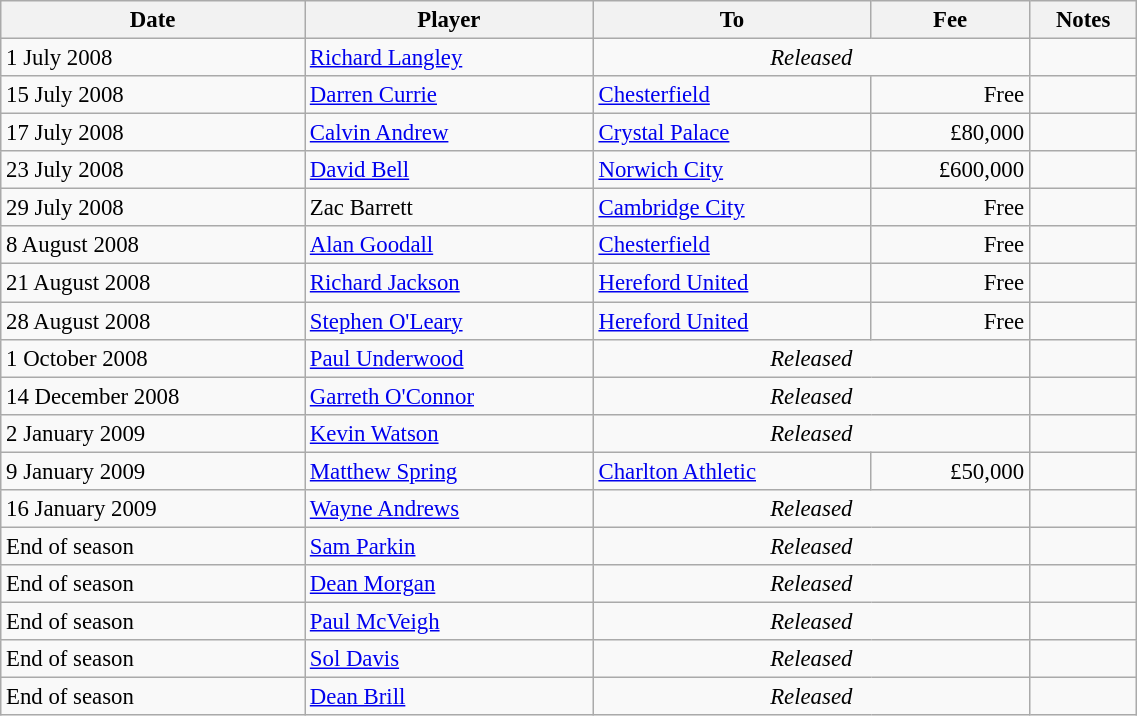<table class="wikitable" style="text-align:center; font-size:95%;width:60%; text-align:left">
<tr>
<th><strong>Date</strong></th>
<th><strong>Player</strong></th>
<th><strong>To</strong></th>
<th><strong>Fee</strong></th>
<th><strong>Notes</strong></th>
</tr>
<tr>
<td>1 July 2008</td>
<td> <a href='#'>Richard Langley</a></td>
<td style="text-align:center;" colspan="2"><em>Released</em></td>
<td style="text-align:center;"></td>
</tr>
<tr>
<td>15 July 2008</td>
<td> <a href='#'>Darren Currie</a></td>
<td><a href='#'>Chesterfield</a></td>
<td align="right">Free</td>
<td style="text-align:center;"></td>
</tr>
<tr>
<td>17 July 2008</td>
<td> <a href='#'>Calvin Andrew</a></td>
<td><a href='#'>Crystal Palace</a></td>
<td align="right">£80,000</td>
<td style="text-align:center;"></td>
</tr>
<tr>
<td>23 July 2008</td>
<td> <a href='#'>David Bell</a></td>
<td><a href='#'>Norwich City</a></td>
<td align="right">£600,000</td>
<td style="text-align:center;"></td>
</tr>
<tr>
<td>29 July 2008</td>
<td> Zac Barrett</td>
<td><a href='#'>Cambridge City</a></td>
<td align="right">Free</td>
<td style="text-align:center;"></td>
</tr>
<tr>
<td>8 August 2008</td>
<td> <a href='#'>Alan Goodall</a></td>
<td><a href='#'>Chesterfield</a></td>
<td align="right">Free</td>
<td style="text-align:center;"></td>
</tr>
<tr>
<td>21 August 2008</td>
<td> <a href='#'>Richard Jackson</a></td>
<td><a href='#'>Hereford United</a></td>
<td align="right">Free</td>
<td style="text-align:center;"></td>
</tr>
<tr>
<td>28 August 2008</td>
<td> <a href='#'>Stephen O'Leary</a></td>
<td><a href='#'>Hereford United</a></td>
<td align="right">Free</td>
<td style="text-align:center;"></td>
</tr>
<tr>
<td>1 October 2008</td>
<td> <a href='#'>Paul Underwood</a></td>
<td style="text-align:center;" colspan="2"><em>Released</em></td>
<td style="text-align:center;"></td>
</tr>
<tr>
<td>14 December 2008</td>
<td> <a href='#'>Garreth O'Connor</a></td>
<td style="text-align:center;" colspan="2"><em>Released</em></td>
<td style="text-align:center;"></td>
</tr>
<tr>
<td>2 January 2009</td>
<td> <a href='#'>Kevin Watson</a></td>
<td style="text-align:center;" colspan="2"><em>Released</em></td>
<td style="text-align:center;"></td>
</tr>
<tr>
<td>9 January 2009</td>
<td> <a href='#'>Matthew Spring</a></td>
<td><a href='#'>Charlton Athletic</a></td>
<td align="right">£50,000</td>
<td style="text-align:center;"></td>
</tr>
<tr>
<td>16 January 2009</td>
<td> <a href='#'>Wayne Andrews</a></td>
<td style="text-align:center;" colspan="2"><em>Released</em></td>
<td style="text-align:center;"></td>
</tr>
<tr>
<td>End of season</td>
<td> <a href='#'>Sam Parkin</a></td>
<td style="text-align:center;" colspan="2"><em>Released</em></td>
<td style="text-align:center;"></td>
</tr>
<tr>
<td>End of season</td>
<td> <a href='#'>Dean Morgan</a></td>
<td style="text-align:center;" colspan="2"><em>Released</em></td>
<td style="text-align:center;"></td>
</tr>
<tr>
<td>End of season</td>
<td> <a href='#'>Paul McVeigh</a></td>
<td style="text-align:center;" colspan="2"><em>Released</em></td>
<td style="text-align:center;"></td>
</tr>
<tr>
<td>End of season</td>
<td> <a href='#'>Sol Davis</a></td>
<td style="text-align:center;" colspan="2"><em>Released</em></td>
<td style="text-align:center;"></td>
</tr>
<tr>
<td>End of season</td>
<td> <a href='#'>Dean Brill</a></td>
<td style="text-align:center;" colspan="2"><em>Released</em></td>
<td style="text-align:center;"></td>
</tr>
</table>
